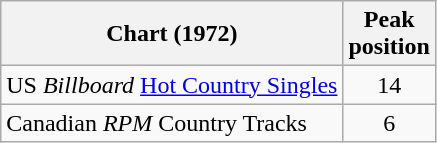<table class="wikitable sortable">
<tr>
<th>Chart (1972)</th>
<th>Peak<br>position</th>
</tr>
<tr>
<td>US <em>Billboard</em> <a href='#'>Hot Country Singles</a></td>
<td align="center">14</td>
</tr>
<tr>
<td>Canadian <em>RPM</em> Country Tracks</td>
<td align="center">6</td>
</tr>
</table>
